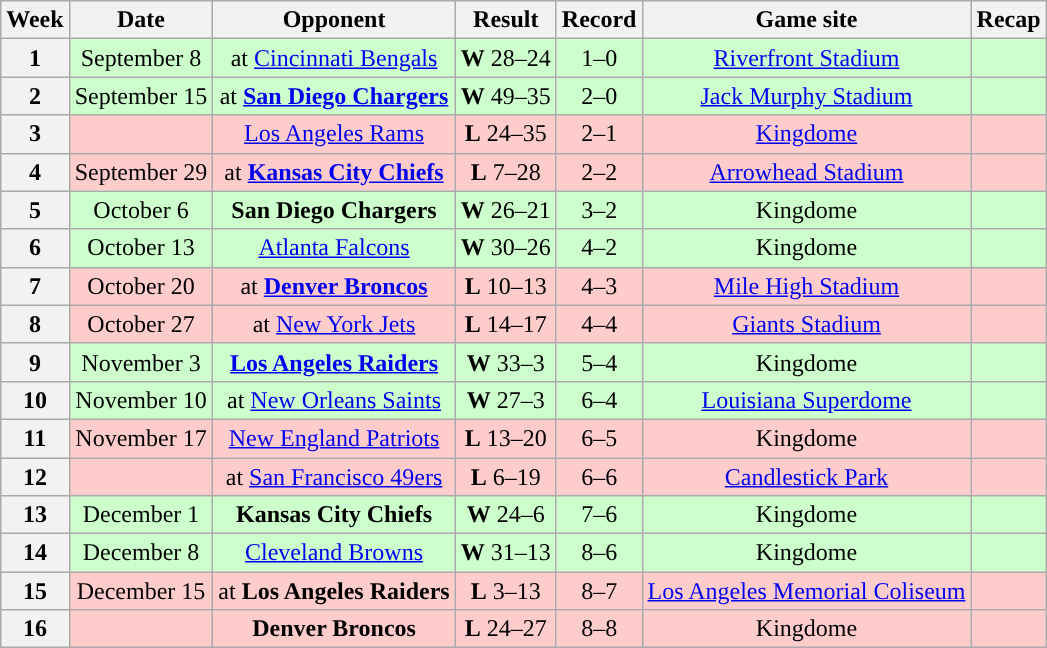<table class="wikitable" style="text-align:center">
<tr>
<th>Week</th>
<th>Date</th>
<th>Opponent</th>
<th>Result</th>
<th>Record</th>
<th>Game site</th>
<th>Recap</th>
</tr>
<tr style="background:#cfc">
<th>1</th>
<td>September 8</td>
<td>at <a href='#'>Cincinnati Bengals</a></td>
<td><strong>W</strong> 28–24</td>
<td>1–0</td>
<td><a href='#'>Riverfront Stadium</a></td>
<td></td>
</tr>
<tr style="background:#cfc">
<th>2</th>
<td>September 15</td>
<td>at <strong><a href='#'>San Diego Chargers</a></strong></td>
<td><strong>W</strong> 49–35</td>
<td>2–0</td>
<td><a href='#'>Jack Murphy Stadium</a></td>
<td></td>
</tr>
<tr style="background:#fcc">
<th>3</th>
<td></td>
<td><a href='#'>Los Angeles Rams</a></td>
<td><strong>L</strong> 24–35</td>
<td>2–1</td>
<td><a href='#'>Kingdome</a></td>
<td></td>
</tr>
<tr style="background:#fcc">
<th>4</th>
<td>September 29</td>
<td>at <strong><a href='#'>Kansas City Chiefs</a></strong></td>
<td><strong>L</strong> 7–28</td>
<td>2–2</td>
<td><a href='#'>Arrowhead Stadium</a></td>
<td></td>
</tr>
<tr style="background:#cfc">
<th>5</th>
<td>October 6</td>
<td><strong>San Diego Chargers</strong></td>
<td><strong>W</strong> 26–21</td>
<td>3–2</td>
<td>Kingdome</td>
<td></td>
</tr>
<tr style="background:#cfc">
<th>6</th>
<td>October 13</td>
<td><a href='#'>Atlanta Falcons</a></td>
<td><strong>W</strong> 30–26</td>
<td>4–2</td>
<td>Kingdome</td>
<td></td>
</tr>
<tr style="background:#fcc">
<th>7</th>
<td>October 20</td>
<td>at <strong><a href='#'>Denver Broncos</a></strong></td>
<td><strong>L</strong> 10–13 </td>
<td>4–3</td>
<td><a href='#'>Mile High Stadium</a></td>
<td></td>
</tr>
<tr style="background:#fcc">
<th>8</th>
<td>October 27</td>
<td>at <a href='#'>New York Jets</a></td>
<td><strong>L</strong> 14–17</td>
<td>4–4</td>
<td><a href='#'>Giants Stadium</a></td>
<td></td>
</tr>
<tr style="background:#cfc">
<th>9</th>
<td>November 3</td>
<td><strong><a href='#'>Los Angeles Raiders</a></strong></td>
<td><strong>W</strong> 33–3</td>
<td>5–4</td>
<td>Kingdome</td>
<td></td>
</tr>
<tr style="background:#cfc">
<th>10</th>
<td>November 10</td>
<td>at <a href='#'>New Orleans Saints</a></td>
<td><strong>W</strong> 27–3</td>
<td>6–4</td>
<td><a href='#'>Louisiana Superdome</a></td>
<td></td>
</tr>
<tr style="background:#fcc">
<th>11</th>
<td>November 17</td>
<td><a href='#'>New England Patriots</a></td>
<td><strong>L</strong> 13–20</td>
<td>6–5</td>
<td>Kingdome</td>
<td></td>
</tr>
<tr style="background:#fcc">
<th>12</th>
<td></td>
<td>at <a href='#'>San Francisco 49ers</a></td>
<td><strong>L</strong> 6–19</td>
<td>6–6</td>
<td><a href='#'>Candlestick Park</a></td>
<td></td>
</tr>
<tr style="background:#cfc">
<th>13</th>
<td>December 1</td>
<td><strong>Kansas City Chiefs</strong></td>
<td><strong>W</strong> 24–6</td>
<td>7–6</td>
<td>Kingdome</td>
<td></td>
</tr>
<tr style="background:#cfc">
<th>14</th>
<td>December 8</td>
<td><a href='#'>Cleveland Browns</a></td>
<td><strong>W</strong> 31–13</td>
<td>8–6</td>
<td>Kingdome</td>
<td></td>
</tr>
<tr style="background:#fcc">
<th>15</th>
<td>December 15</td>
<td>at <strong>Los Angeles Raiders</strong></td>
<td><strong>L</strong> 3–13</td>
<td>8–7</td>
<td><a href='#'>Los Angeles Memorial Coliseum</a></td>
<td></td>
</tr>
<tr style="background:#fcc">
<th>16</th>
<td></td>
<td><strong>Denver Broncos</strong></td>
<td><strong>L</strong> 24–27</td>
<td>8–8</td>
<td>Kingdome</td>
<td></td>
</tr>
</table>
